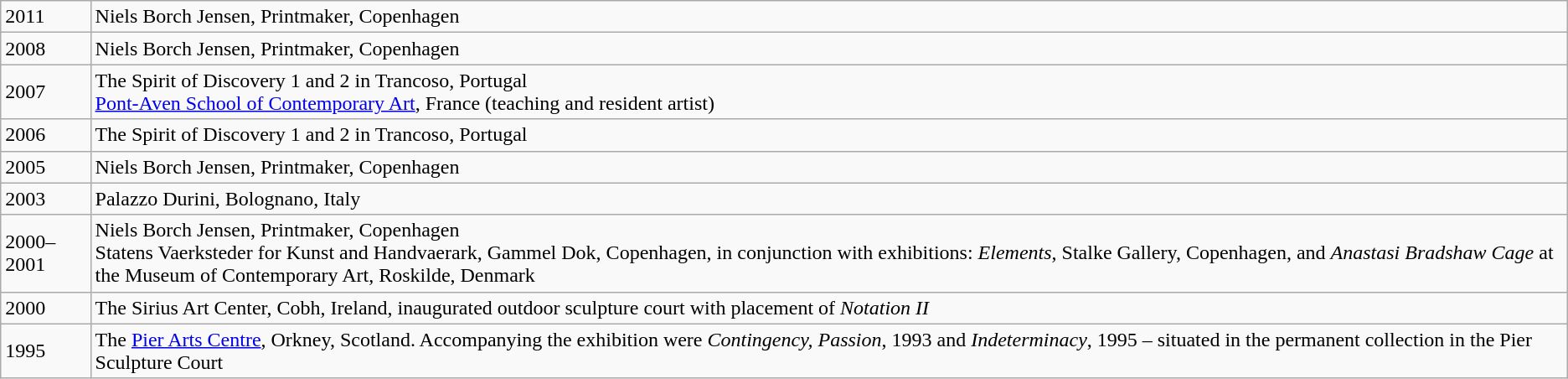<table class="wikitable">
<tr>
<td>2011</td>
<td>Niels Borch Jensen, Printmaker, Copenhagen</td>
</tr>
<tr>
<td>2008</td>
<td>Niels Borch Jensen, Printmaker, Copenhagen</td>
</tr>
<tr>
<td>2007</td>
<td>The Spirit of Discovery 1 and 2 in Trancoso, Portugal<br><a href='#'>Pont-Aven School of Contemporary Art</a>, France (teaching and resident artist)</td>
</tr>
<tr>
<td>2006</td>
<td>The Spirit of Discovery 1 and 2 in Trancoso, Portugal</td>
</tr>
<tr>
<td>2005</td>
<td>Niels Borch Jensen, Printmaker, Copenhagen</td>
</tr>
<tr>
<td>2003</td>
<td>Palazzo Durini, Bolognano, Italy</td>
</tr>
<tr>
<td>2000–2001</td>
<td>Niels Borch Jensen, Printmaker, Copenhagen<br>Statens Vaerksteder for Kunst and Handvaerark, Gammel Dok, Copenhagen, in conjunction with exhibitions: <em>Elements</em>, Stalke Gallery, Copenhagen, and <em>Anastasi Bradshaw Cage</em> at the Museum of Contemporary Art, Roskilde, Denmark</td>
</tr>
<tr>
<td>2000</td>
<td>The Sirius Art Center, Cobh, Ireland, inaugurated outdoor sculpture court with placement of <em>Notation II</em></td>
</tr>
<tr>
<td>1995</td>
<td>The <a href='#'>Pier Arts Centre</a>, Orkney, Scotland. Accompanying the exhibition were <em>Contingency, Passion</em>, 1993 and <em>Indeterminacy</em>, 1995 – situated in the permanent collection in the Pier Sculpture Court</td>
</tr>
</table>
